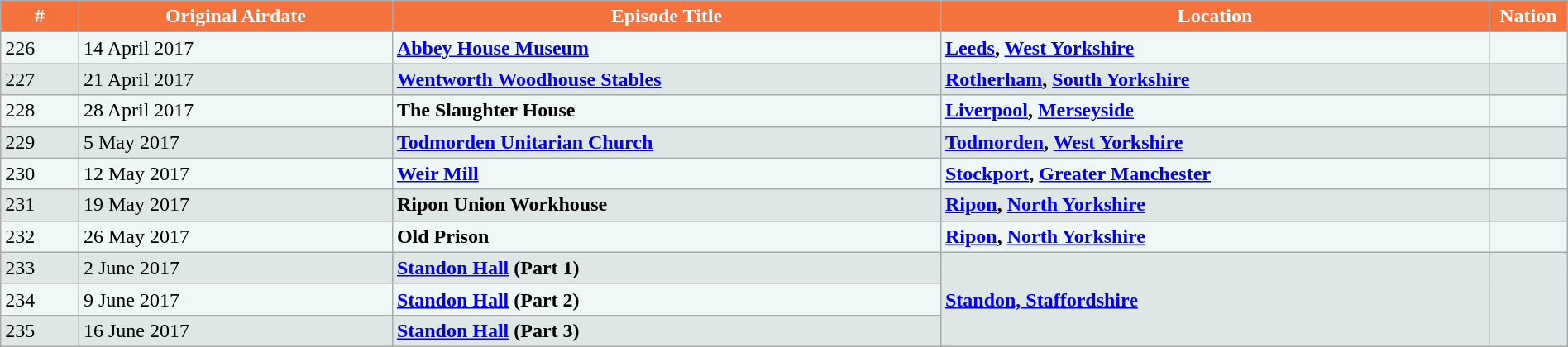<table class="wikitable" id="series_list" style="margin: auto; width: 100%">
<tr style="background:#964b00; color:white;">
<th style="width:5%; background:#F6723D;"><strong>#</strong></th>
<th style="width:20%; background:#F6723D;"><strong> Original Airdate</strong></th>
<th style="width:35%; background:#F6723D;"><strong>Episode Title</strong></th>
<th style="width:35%; background:#F6723D;"><strong>Location</strong></th>
<th style="width:35%; background:#F6723D;"><strong>Nation</strong></th>
</tr>
<tr style="background:#eff8f7;">
<td>226</td>
<td>14 April 2017</td>
<td><strong><a href='#'>Abbey House Museum</a></strong></td>
<td><strong><a href='#'>Leeds</a>, <a href='#'>West Yorkshire</a></strong></td>
<td></td>
</tr>
<tr style="background:#dee7e6;">
<td>227</td>
<td>21 April 2017</td>
<td><strong><a href='#'>Wentworth Woodhouse Stables</a></strong></td>
<td><strong><a href='#'>Rotherham</a>, <a href='#'>South Yorkshire</a></strong></td>
<td></td>
</tr>
<tr style="background:#eff8f7;">
<td>228</td>
<td>28 April 2017</td>
<td><strong>The Slaughter House</strong></td>
<td><strong><a href='#'>Liverpool</a>, <a href='#'>Merseyside</a></strong></td>
<td></td>
</tr>
<tr style="background:#dee7e6;">
<td>229</td>
<td>5 May 2017</td>
<td><strong><a href='#'>Todmorden Unitarian Church</a></strong></td>
<td><strong><a href='#'>Todmorden</a>, <a href='#'>West Yorkshire</a></strong></td>
<td></td>
</tr>
<tr style="background:#eff8f7;">
<td>230</td>
<td>12 May 2017</td>
<td><strong><a href='#'>Weir Mill</a></strong></td>
<td><strong><a href='#'>Stockport</a>, <a href='#'>Greater Manchester</a></strong></td>
<td></td>
</tr>
<tr style="background:#dee7e6;">
<td>231</td>
<td>19 May 2017</td>
<td><strong>Ripon Union Workhouse</strong></td>
<td><strong><a href='#'>Ripon</a>, <a href='#'>North Yorkshire</a></strong></td>
<td></td>
</tr>
<tr style="background:#eff8f7;">
<td>232</td>
<td>26 May 2017</td>
<td><strong>Old Prison</strong></td>
<td><strong><a href='#'>Ripon</a>, <a href='#'>North Yorkshire</a></strong></td>
<td></td>
</tr>
<tr style="background:#dee7e6;">
<td>233</td>
<td>2 June 2017</td>
<td><strong><a href='#'>Standon Hall</a> (Part 1)</strong></td>
<td rowspan="3"><strong><a href='#'>Standon, Staffordshire</a></strong></td>
<td rowspan="3"></td>
</tr>
<tr style="background:#eff8f7;">
<td>234</td>
<td>9 June 2017</td>
<td><strong><a href='#'>Standon Hall</a>  (Part 2)</strong></td>
</tr>
<tr style="background:#dee7e6;">
<td>235</td>
<td>16 June 2017</td>
<td><strong><a href='#'>Standon Hall</a>  (Part 3)</strong></td>
</tr>
</table>
